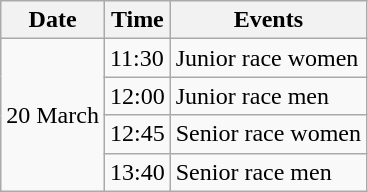<table class="wikitable" border="1">
<tr>
<th>Date</th>
<th>Time</th>
<th>Events</th>
</tr>
<tr>
<td rowspan=4>20 March</td>
<td>11:30</td>
<td>Junior race women</td>
</tr>
<tr>
<td>12:00</td>
<td>Junior race men</td>
</tr>
<tr>
<td>12:45</td>
<td>Senior race women</td>
</tr>
<tr>
<td>13:40</td>
<td>Senior race men</td>
</tr>
</table>
